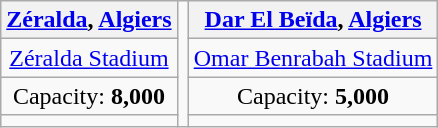<table class="wikitable" style="text-align:center">
<tr>
<th><a href='#'>Zéralda</a>, <a href='#'>Algiers</a></th>
<td rowspan="4"></td>
<th><a href='#'>Dar El Beïda</a>, <a href='#'>Algiers</a></th>
</tr>
<tr>
<td><a href='#'>Zéralda Stadium</a></td>
<td><a href='#'>Omar Benrabah Stadium</a></td>
</tr>
<tr>
<td>Capacity: <strong>8,000</strong></td>
<td>Capacity: <strong>5,000</strong></td>
</tr>
<tr>
<td></td>
<td></td>
</tr>
</table>
